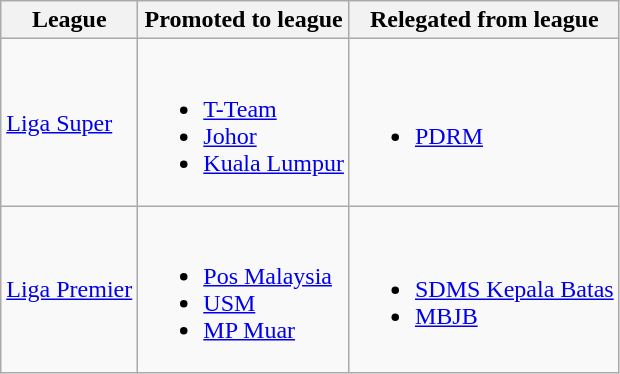<table class="wikitable">
<tr>
<th>League</th>
<th>Promoted to league</th>
<th>Relegated from league</th>
</tr>
<tr>
<td><a href='#'>Liga Super</a></td>
<td><br><ul><li><a href='#'>T-Team</a></li><li><a href='#'>Johor</a></li><li><a href='#'>Kuala Lumpur</a></li></ul></td>
<td><br><ul><li><a href='#'>PDRM</a></li></ul></td>
</tr>
<tr>
<td><a href='#'>Liga Premier</a></td>
<td><br><ul><li><a href='#'>Pos Malaysia</a></li><li><a href='#'>USM</a></li><li><a href='#'>MP Muar</a></li></ul></td>
<td><br><ul><li><a href='#'>SDMS Kepala Batas</a></li><li><a href='#'>MBJB</a></li></ul></td>
</tr>
</table>
